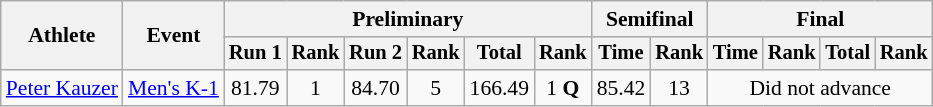<table class="wikitable" style="font-size:90%">
<tr>
<th rowspan="2">Athlete</th>
<th rowspan="2">Event</th>
<th colspan="6">Preliminary</th>
<th colspan="2">Semifinal</th>
<th colspan="4">Final</th>
</tr>
<tr style="font-size:95%">
<th>Run 1</th>
<th>Rank</th>
<th>Run 2</th>
<th>Rank</th>
<th>Total</th>
<th>Rank</th>
<th>Time</th>
<th>Rank</th>
<th>Time</th>
<th>Rank</th>
<th>Total</th>
<th>Rank</th>
</tr>
<tr align=center>
<td align=left><a href='#'>Peter Kauzer</a></td>
<td align=left><a href='#'>Men's K-1</a></td>
<td>81.79</td>
<td>1</td>
<td>84.70</td>
<td>5</td>
<td>166.49</td>
<td>1 <strong>Q</strong></td>
<td>85.42</td>
<td>13</td>
<td colspan=4>Did not advance</td>
</tr>
</table>
